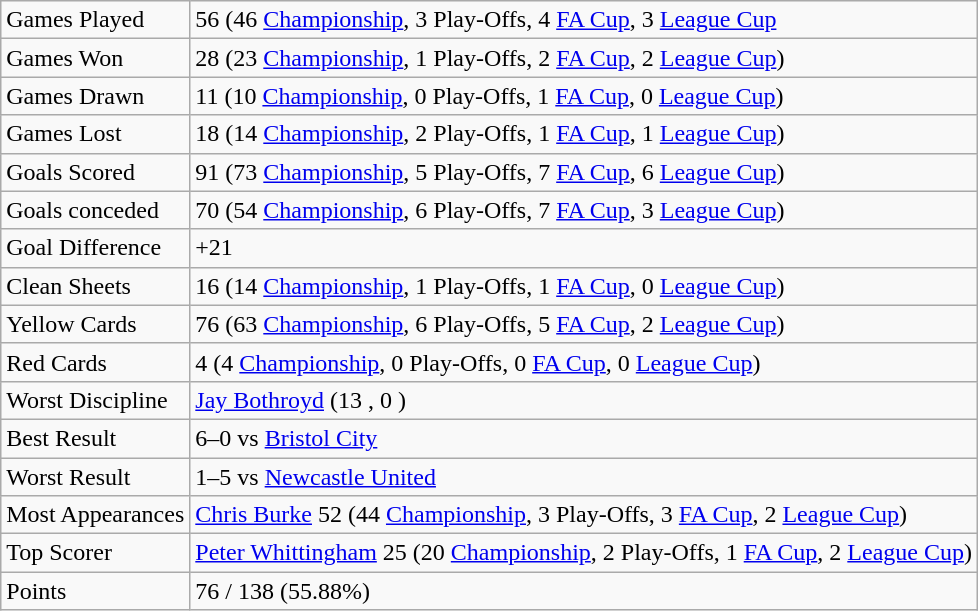<table class="wikitable">
<tr>
<td>Games Played</td>
<td>56 (46 <a href='#'>Championship</a>, 3 Play-Offs, 4 <a href='#'>FA Cup</a>, 3 <a href='#'>League Cup</a></td>
</tr>
<tr>
<td>Games Won</td>
<td>28 (23 <a href='#'>Championship</a>, 1 Play-Offs, 2 <a href='#'>FA Cup</a>, 2 <a href='#'>League Cup</a>)</td>
</tr>
<tr>
<td>Games Drawn</td>
<td>11 (10 <a href='#'>Championship</a>, 0 Play-Offs, 1 <a href='#'>FA Cup</a>, 0 <a href='#'>League Cup</a>)</td>
</tr>
<tr>
<td>Games Lost</td>
<td>18 (14 <a href='#'>Championship</a>, 2 Play-Offs, 1 <a href='#'>FA Cup</a>, 1 <a href='#'>League Cup</a>)</td>
</tr>
<tr>
<td>Goals Scored</td>
<td>91 (73 <a href='#'>Championship</a>, 5 Play-Offs, 7 <a href='#'>FA Cup</a>, 6 <a href='#'>League Cup</a>)</td>
</tr>
<tr>
<td>Goals conceded</td>
<td>70 (54 <a href='#'>Championship</a>, 6 Play-Offs, 7 <a href='#'>FA Cup</a>, 3 <a href='#'>League Cup</a>)</td>
</tr>
<tr>
<td>Goal Difference</td>
<td>+21</td>
</tr>
<tr>
<td>Clean Sheets</td>
<td>16 (14 <a href='#'>Championship</a>, 1 Play-Offs, 1 <a href='#'>FA Cup</a>, 0 <a href='#'>League Cup</a>)</td>
</tr>
<tr>
<td>Yellow Cards</td>
<td>76 (63 <a href='#'>Championship</a>, 6 Play-Offs, 5 <a href='#'>FA Cup</a>, 2 <a href='#'>League Cup</a>)</td>
</tr>
<tr>
<td>Red Cards</td>
<td>4 (4 <a href='#'>Championship</a>, 0 Play-Offs, 0 <a href='#'>FA Cup</a>, 0 <a href='#'>League Cup</a>)</td>
</tr>
<tr>
<td>Worst Discipline</td>
<td> <a href='#'>Jay Bothroyd</a> (13 , 0 )</td>
</tr>
<tr>
<td>Best Result</td>
<td>6–0 vs <a href='#'>Bristol City</a></td>
</tr>
<tr>
<td>Worst Result</td>
<td>1–5 vs <a href='#'>Newcastle United</a></td>
</tr>
<tr>
<td>Most Appearances</td>
<td> <a href='#'>Chris Burke</a> 52 (44 <a href='#'>Championship</a>, 3 Play-Offs, 3 <a href='#'>FA Cup</a>, 2 <a href='#'>League Cup</a>)</td>
</tr>
<tr>
<td>Top Scorer</td>
<td> <a href='#'>Peter Whittingham</a> 25 (20 <a href='#'>Championship</a>, 2 Play-Offs, 1 <a href='#'>FA Cup</a>, 2 <a href='#'>League Cup</a>)</td>
</tr>
<tr>
<td>Points</td>
<td>76 / 138 (55.88%)</td>
</tr>
</table>
